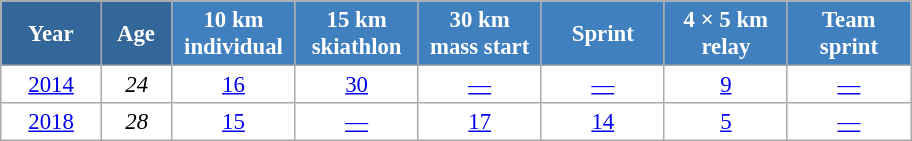<table class="wikitable" style="font-size:95%; text-align:center; border:gray solid 1px; background:#fff;">
<tr>
<th style="background:#369; color:white; width:60px;"> Year </th>
<th style="background:#369; color:white; width:40px;"> Age </th>
<th style="background-color:#4180be; color:white; width:75px;"> 10 km <br> individual </th>
<th style="background-color:#4180be; color:white; width:75px;"> 15 km <br> skiathlon </th>
<th style="background-color:#4180be; color:white; width:75px;"> 30 km <br> mass start </th>
<th style="background-color:#4180be; color:white; width:75px;"> Sprint </th>
<th style="background-color:#4180be; color:white; width:75px;"> 4 × 5 km <br> relay </th>
<th style="background-color:#4180be; color:white; width:75px;"> Team <br> sprint </th>
</tr>
<tr>
<td><a href='#'>2014</a></td>
<td><em>24</em></td>
<td><a href='#'>16</a></td>
<td><a href='#'>30</a></td>
<td><a href='#'>—</a></td>
<td><a href='#'>—</a></td>
<td><a href='#'>9</a></td>
<td><a href='#'>—</a></td>
</tr>
<tr>
<td><a href='#'>2018</a></td>
<td><em>28</em></td>
<td><a href='#'>15</a></td>
<td><a href='#'>—</a></td>
<td><a href='#'>17</a></td>
<td><a href='#'>14</a></td>
<td><a href='#'>5</a></td>
<td><a href='#'>—</a></td>
</tr>
</table>
